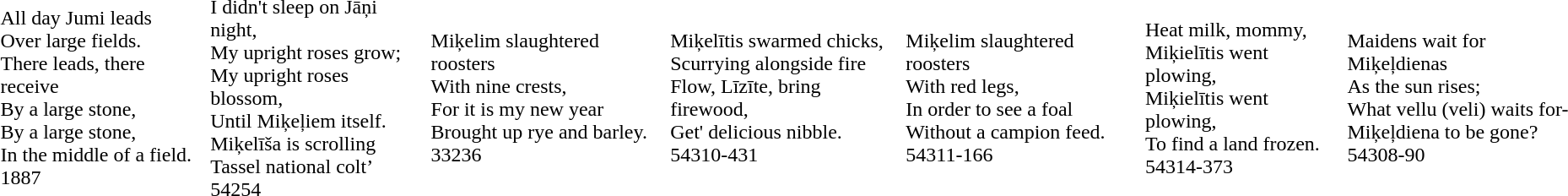<table>
<tr>
<td><br>All day Jumi leads <br>
Over large fields.<br>
There leads, there receive <br>
By a large stone,<br>
By a large stone, <br>
In the middle of a field.<br>   
1887</td>
<td><br>I didn't sleep on Jāņi night, <br>
My upright roses grow;<br>
My upright roses blossom, <br>
Until Miķeļiem itself.<br>
Miķelīša is scrolling <br>
Tassel national colt’  <br>
54254</td>
<td><br>Miķelim slaughtered roosters <br>
With nine crests,<br>
For it is my new year <br>
Brought up rye and barley. <br>  
33236</td>
<td><br>Miķelītis swarmed chicks,<br>
Scurrying alongside fire <br>
Flow, Līzīte, bring firewood,<br>
Get' delicious nibble.<br>
54310-431</td>
<td><br>Miķelim slaughtered roosters<br>
With red legs,<br>
In order to see a foal<br>
Without a campion feed.<br>
54311-166</td>
<td><br>Heat milk, mommy,<br>
Miķielītis went plowing,<br>
Miķielītis went plowing,<br>
To find a land frozen.<br>
54314-373</td>
<td><br>Maidens wait for Miķeļdienas<br>
As the sun rises;<br>
What vellu (veli) waits for-<br>
Miķeļdiena to be gone?<br>
54308-90</td>
<td></td>
</tr>
</table>
